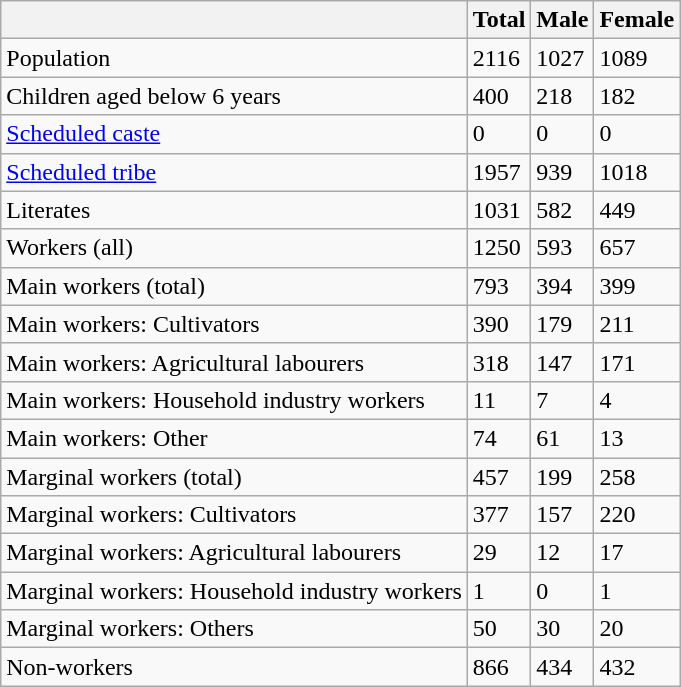<table class="wikitable sortable">
<tr>
<th></th>
<th>Total</th>
<th>Male</th>
<th>Female</th>
</tr>
<tr>
<td>Population</td>
<td>2116</td>
<td>1027</td>
<td>1089</td>
</tr>
<tr>
<td>Children aged below 6 years</td>
<td>400</td>
<td>218</td>
<td>182</td>
</tr>
<tr>
<td><a href='#'>Scheduled caste</a></td>
<td>0</td>
<td>0</td>
<td>0</td>
</tr>
<tr>
<td><a href='#'>Scheduled tribe</a></td>
<td>1957</td>
<td>939</td>
<td>1018</td>
</tr>
<tr>
<td>Literates</td>
<td>1031</td>
<td>582</td>
<td>449</td>
</tr>
<tr>
<td>Workers (all)</td>
<td>1250</td>
<td>593</td>
<td>657</td>
</tr>
<tr>
<td>Main workers (total)</td>
<td>793</td>
<td>394</td>
<td>399</td>
</tr>
<tr>
<td>Main workers: Cultivators</td>
<td>390</td>
<td>179</td>
<td>211</td>
</tr>
<tr>
<td>Main workers: Agricultural labourers</td>
<td>318</td>
<td>147</td>
<td>171</td>
</tr>
<tr>
<td>Main workers: Household industry workers</td>
<td>11</td>
<td>7</td>
<td>4</td>
</tr>
<tr>
<td>Main workers: Other</td>
<td>74</td>
<td>61</td>
<td>13</td>
</tr>
<tr>
<td>Marginal workers (total)</td>
<td>457</td>
<td>199</td>
<td>258</td>
</tr>
<tr>
<td>Marginal workers: Cultivators</td>
<td>377</td>
<td>157</td>
<td>220</td>
</tr>
<tr>
<td>Marginal workers: Agricultural labourers</td>
<td>29</td>
<td>12</td>
<td>17</td>
</tr>
<tr>
<td>Marginal workers: Household industry workers</td>
<td>1</td>
<td>0</td>
<td>1</td>
</tr>
<tr>
<td>Marginal workers: Others</td>
<td>50</td>
<td>30</td>
<td>20</td>
</tr>
<tr>
<td>Non-workers</td>
<td>866</td>
<td>434</td>
<td>432</td>
</tr>
</table>
